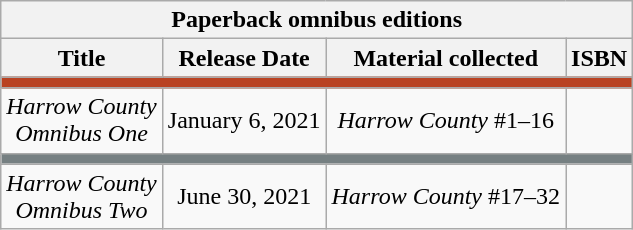<table class="wikitable mw-collapsible mw-collapsed" style="text-align: center">
<tr>
<th colspan=5>Paperback omnibus editions</th>
</tr>
<tr>
<th>Title</th>
<th>Release Date</th>
<th>Material collected</th>
<th>ISBN</th>
</tr>
<tr>
<td colspan=5 style=background:#b94222></td>
</tr>
<tr>
<td><em>Harrow County<br>Omnibus One</em></td>
<td>January 6, 2021</td>
<td><em>Harrow County</em> #1–16</td>
<td></td>
</tr>
<tr>
<td colspan=5 style=background:#768082></td>
</tr>
<tr>
<td><em>Harrow County<br>Omnibus Two</em></td>
<td>June 30, 2021</td>
<td><em>Harrow County</em> #17–32</td>
<td></td>
</tr>
</table>
